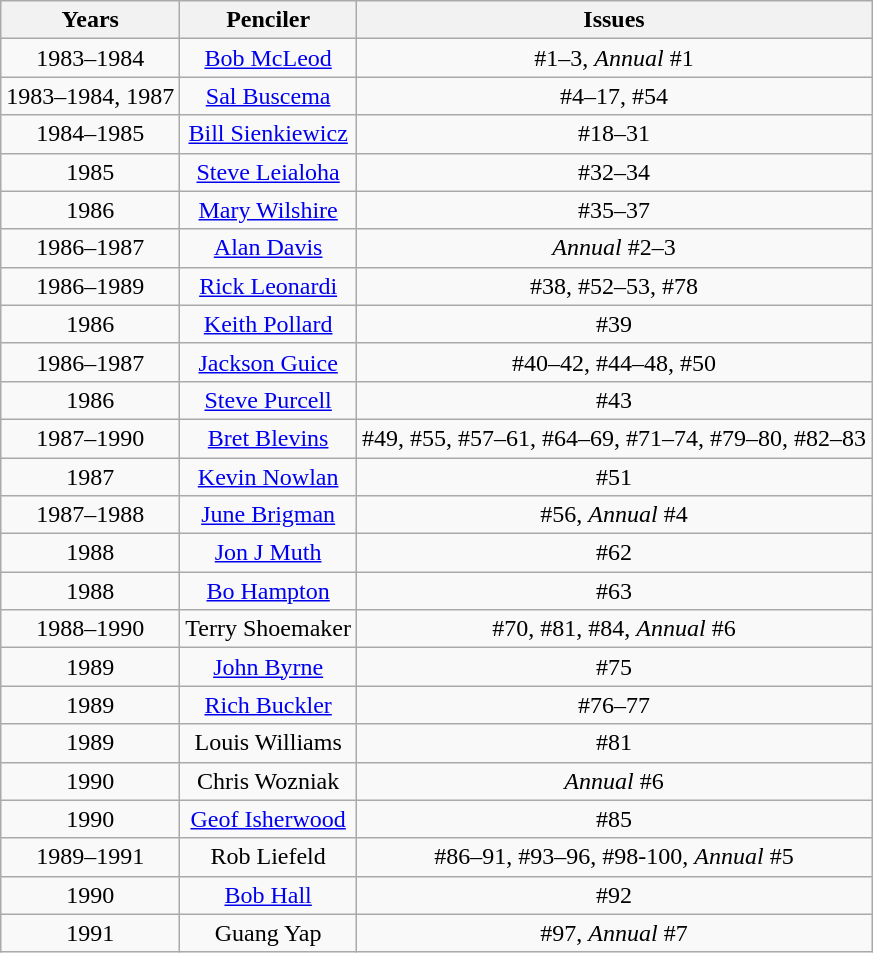<table class="wikitable" style="vertical-align:text-top">
<tr>
<th>Years</th>
<th>Penciler</th>
<th>Issues</th>
</tr>
<tr>
<td align="center">1983–1984</td>
<td align="center"><a href='#'>Bob McLeod</a></td>
<td align="center">#1–3, <em>Annual</em> #1</td>
</tr>
<tr>
<td align="center">1983–1984, 1987</td>
<td align="center"><a href='#'>Sal Buscema</a></td>
<td align="center">#4–17, #54</td>
</tr>
<tr>
<td align="center">1984–1985</td>
<td align="center"><a href='#'>Bill Sienkiewicz</a></td>
<td align="center">#18–31</td>
</tr>
<tr>
<td align="center">1985</td>
<td align="center"><a href='#'>Steve Leialoha</a></td>
<td align="center">#32–34</td>
</tr>
<tr>
<td align="center">1986</td>
<td align="center"><a href='#'>Mary Wilshire</a></td>
<td align="center">#35–37</td>
</tr>
<tr>
<td align="center">1986–1987</td>
<td align="center"><a href='#'>Alan Davis</a></td>
<td align="center"><em>Annual</em> #2–3</td>
</tr>
<tr>
<td align="center">1986–1989</td>
<td align="center"><a href='#'>Rick Leonardi</a></td>
<td align="center">#38, #52–53, #78</td>
</tr>
<tr>
<td align="center">1986</td>
<td align="center"><a href='#'>Keith Pollard</a></td>
<td align="center">#39</td>
</tr>
<tr>
<td align="center">1986–1987</td>
<td align="center"><a href='#'>Jackson Guice</a></td>
<td align="center">#40–42, #44–48, #50</td>
</tr>
<tr>
<td align="center">1986</td>
<td align="center"><a href='#'>Steve Purcell</a></td>
<td align="center">#43</td>
</tr>
<tr>
<td align="center">1987–1990</td>
<td align="center"><a href='#'>Bret Blevins</a></td>
<td align="center">#49, #55, #57–61, #64–69, #71–74, #79–80, #82–83</td>
</tr>
<tr>
<td align="center">1987</td>
<td align="center"><a href='#'>Kevin Nowlan</a></td>
<td align="center">#51</td>
</tr>
<tr>
<td align="center">1987–1988</td>
<td align="center"><a href='#'>June Brigman</a></td>
<td align="center">#56, <em>Annual</em> #4</td>
</tr>
<tr>
<td align="center">1988</td>
<td align="center"><a href='#'>Jon J Muth</a></td>
<td align="center">#62</td>
</tr>
<tr>
<td align="center">1988</td>
<td align="center"><a href='#'>Bo Hampton</a></td>
<td align="center">#63</td>
</tr>
<tr>
<td align="center">1988–1990</td>
<td align="center">Terry Shoemaker</td>
<td align="center">#70, #81, #84, <em>Annual</em> #6</td>
</tr>
<tr>
<td align="center">1989</td>
<td align="center"><a href='#'>John Byrne</a></td>
<td align="center">#75</td>
</tr>
<tr>
<td align="center">1989</td>
<td align="center"><a href='#'>Rich Buckler</a></td>
<td align="center">#76–77</td>
</tr>
<tr>
<td align="center">1989</td>
<td align="center">Louis Williams</td>
<td align="center">#81</td>
</tr>
<tr>
<td align="center">1990</td>
<td align="center">Chris Wozniak</td>
<td align="center"><em>Annual</em> #6</td>
</tr>
<tr>
<td align="center">1990</td>
<td align="center"><a href='#'>Geof Isherwood</a></td>
<td align="center">#85</td>
</tr>
<tr>
<td align="center">1989–1991</td>
<td align="center">Rob Liefeld</td>
<td align="center">#86–91, #93–96, #98-100, <em>Annual</em> #5</td>
</tr>
<tr>
<td align="center">1990</td>
<td align="center"><a href='#'>Bob Hall</a></td>
<td align="center">#92</td>
</tr>
<tr>
<td align="center">1991</td>
<td align="center">Guang Yap</td>
<td align="center">#97, <em>Annual</em> #7</td>
</tr>
</table>
